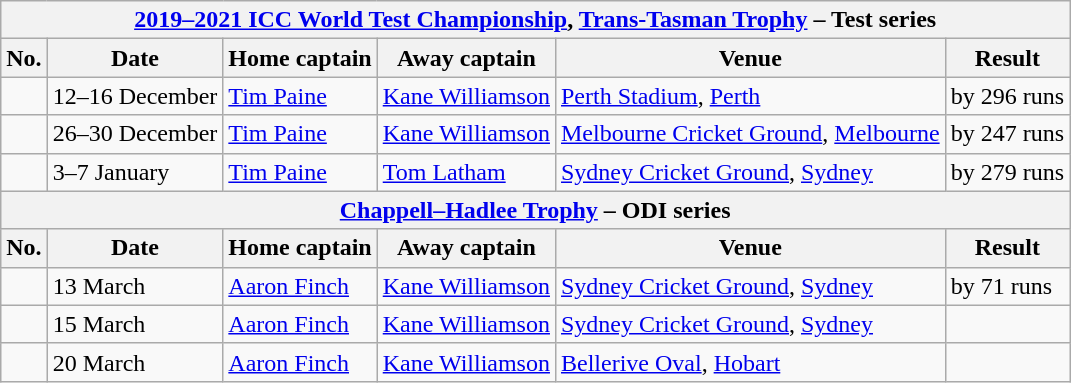<table class="wikitable">
<tr>
<th colspan="9"><a href='#'>2019–2021 ICC World Test Championship</a>, <a href='#'>Trans-Tasman Trophy</a> – Test series</th>
</tr>
<tr>
<th>No.</th>
<th>Date</th>
<th>Home captain</th>
<th>Away captain</th>
<th>Venue</th>
<th>Result</th>
</tr>
<tr>
<td></td>
<td>12–16 December</td>
<td><a href='#'>Tim Paine</a></td>
<td><a href='#'>Kane Williamson</a></td>
<td><a href='#'>Perth Stadium</a>, <a href='#'>Perth</a></td>
<td> by 296 runs</td>
</tr>
<tr>
<td></td>
<td>26–30 December</td>
<td><a href='#'>Tim Paine</a></td>
<td><a href='#'>Kane Williamson</a></td>
<td><a href='#'>Melbourne Cricket Ground</a>, <a href='#'>Melbourne</a></td>
<td> by 247 runs</td>
</tr>
<tr>
<td></td>
<td>3–7 January</td>
<td><a href='#'>Tim Paine</a></td>
<td><a href='#'>Tom Latham</a></td>
<td><a href='#'>Sydney Cricket Ground</a>, <a href='#'>Sydney</a></td>
<td> by 279 runs</td>
</tr>
<tr>
<th colspan="9"><a href='#'>Chappell–Hadlee Trophy</a> – ODI series</th>
</tr>
<tr>
<th>No.</th>
<th>Date</th>
<th>Home captain</th>
<th>Away captain</th>
<th>Venue</th>
<th>Result</th>
</tr>
<tr>
<td></td>
<td>13 March</td>
<td><a href='#'>Aaron Finch</a></td>
<td><a href='#'>Kane Williamson</a></td>
<td><a href='#'>Sydney Cricket Ground</a>, <a href='#'>Sydney</a></td>
<td> by 71 runs</td>
</tr>
<tr>
<td></td>
<td>15 March</td>
<td><a href='#'>Aaron Finch</a></td>
<td><a href='#'>Kane Williamson</a></td>
<td><a href='#'>Sydney Cricket Ground</a>, <a href='#'>Sydney</a></td>
<td></td>
</tr>
<tr>
<td></td>
<td>20 March</td>
<td><a href='#'>Aaron Finch</a></td>
<td><a href='#'>Kane Williamson</a></td>
<td><a href='#'>Bellerive Oval</a>, <a href='#'>Hobart</a></td>
<td></td>
</tr>
</table>
